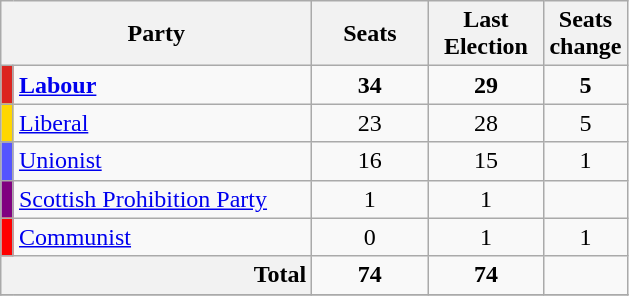<table class="wikitable sortable">
<tr>
<th style="width:200px"  colspan=2>Party</th>
<th style="width:70px;">Seats</th>
<th style="width:70px;">Last Election</th>
<th style="width:40px;">Seats change</th>
</tr>
<tr>
<td bgcolor="#DC241f"></td>
<td><strong><a href='#'>Labour</a></strong></td>
<td align=center><strong>34</strong></td>
<td align=center><strong>29</strong></td>
<td align=center> <strong>5</strong></td>
</tr>
<tr>
<td bgcolor="#FFD700"></td>
<td><a href='#'>Liberal</a></td>
<td align=center>23</td>
<td align=center>28</td>
<td align=center> 5</td>
</tr>
<tr>
<td bgcolor="#5555FF"></td>
<td><a href='#'>Unionist</a></td>
<td align=center>16</td>
<td align=center>15</td>
<td align=center> 1</td>
</tr>
<tr>
<td bgcolor="#800080"></td>
<td><a href='#'>Scottish Prohibition Party</a></td>
<td align=center>1</td>
<td align=center>1</td>
<td align=center></td>
</tr>
<tr>
<td bgcolor="#FF0000"></td>
<td><a href='#'>Communist</a></td>
<td align=center>0</td>
<td align=center>1</td>
<td align=center> 1</td>
</tr>
<tr>
<th colspan=2 style=text-align:right>Total</th>
<td align=center><strong>74</strong></td>
<td align=center><strong>74</strong></td>
<td align=center></td>
</tr>
<tr>
</tr>
</table>
